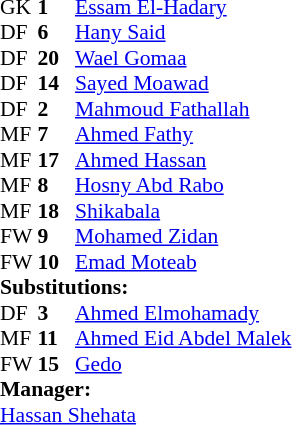<table style="font-size: 90%" cellspacing="0" cellpadding="0">
<tr>
<th width="25"></th>
<th width="25"></th>
</tr>
<tr>
<td>GK</td>
<td><strong>1</strong></td>
<td><a href='#'>Essam El-Hadary</a></td>
</tr>
<tr>
<td>DF</td>
<td><strong>6</strong></td>
<td><a href='#'>Hany Said</a></td>
<td></td>
<td></td>
</tr>
<tr>
<td>DF</td>
<td><strong>20</strong></td>
<td><a href='#'>Wael Gomaa</a></td>
</tr>
<tr>
<td>DF</td>
<td><strong>14</strong></td>
<td><a href='#'>Sayed Moawad</a></td>
</tr>
<tr>
<td>DF</td>
<td><strong>2</strong></td>
<td><a href='#'>Mahmoud Fathallah</a></td>
</tr>
<tr>
<td>MF</td>
<td><strong>7</strong></td>
<td><a href='#'>Ahmed Fathy</a></td>
</tr>
<tr>
<td>MF</td>
<td><strong>17</strong></td>
<td><a href='#'>Ahmed Hassan</a></td>
</tr>
<tr>
<td>MF</td>
<td><strong>8</strong></td>
<td><a href='#'>Hosny Abd Rabo</a></td>
</tr>
<tr>
<td>MF</td>
<td><strong>18</strong></td>
<td><a href='#'>Shikabala</a></td>
<td></td>
<td></td>
</tr>
<tr>
<td>FW</td>
<td><strong>9</strong></td>
<td><a href='#'>Mohamed Zidan</a></td>
<td></td>
<td></td>
</tr>
<tr>
<td>FW</td>
<td><strong>10</strong></td>
<td><a href='#'>Emad Moteab</a></td>
</tr>
<tr>
<td colspan=3><strong>Substitutions:</strong></td>
</tr>
<tr>
<td>DF</td>
<td><strong>3</strong></td>
<td><a href='#'>Ahmed Elmohamady</a></td>
<td></td>
<td></td>
</tr>
<tr>
<td>MF</td>
<td><strong>11</strong></td>
<td><a href='#'>Ahmed Eid Abdel Malek</a></td>
<td></td>
<td></td>
</tr>
<tr>
<td>FW</td>
<td><strong>15</strong></td>
<td><a href='#'>Gedo</a></td>
<td></td>
<td></td>
</tr>
<tr>
<td colspan=3><strong>Manager:</strong></td>
</tr>
<tr>
<td colspan=3><a href='#'>Hassan Shehata</a></td>
</tr>
</table>
